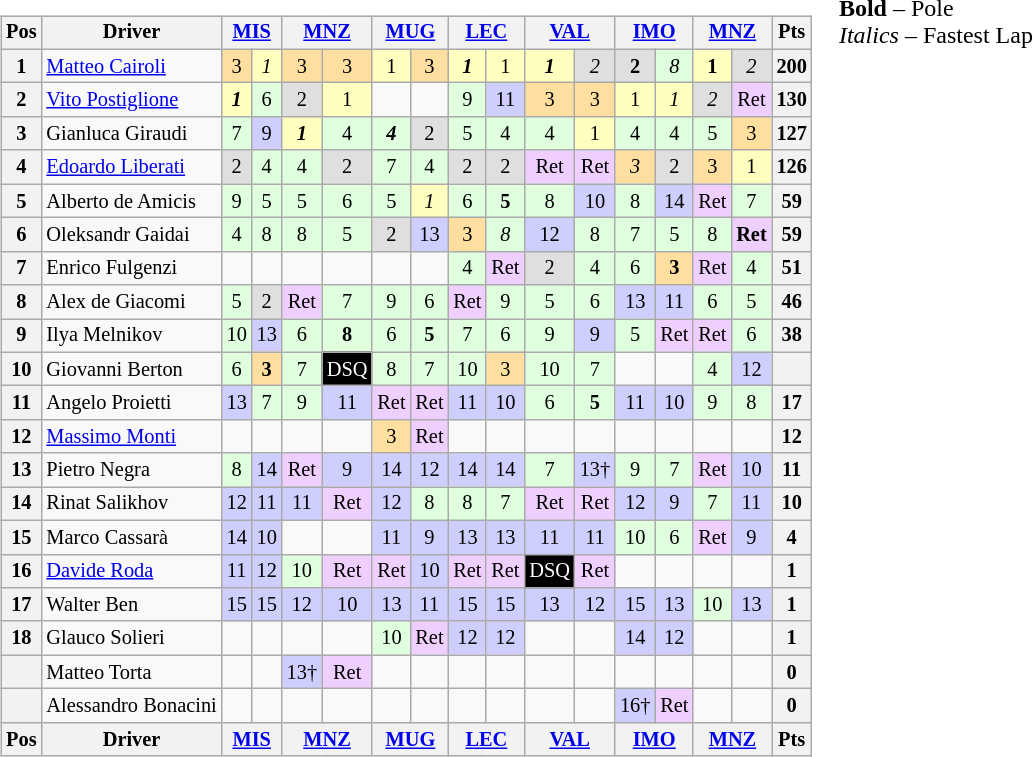<table>
<tr>
<td><br><table class="wikitable" style="font-size:85%; text-align:center">
<tr valign="top">
<th valign="middle">Pos</th>
<th valign="middle">Driver</th>
<th colspan=2><a href='#'>MIS</a><br></th>
<th colspan=2><a href='#'>MNZ</a><br></th>
<th colspan=2><a href='#'>MUG</a><br></th>
<th colspan=2><a href='#'>LEC</a><br></th>
<th colspan=2><a href='#'>VAL</a><br></th>
<th colspan=2><a href='#'>IMO</a><br></th>
<th colspan=2><a href='#'>MNZ</a><br></th>
<th valign="middle">Pts</th>
</tr>
<tr>
<th>1</th>
<td align=left> <a href='#'>Matteo Cairoli</a></td>
<td style="background:#ffdf9f;">3</td>
<td style="background:#ffffbf;"><em>1</em></td>
<td style="background:#ffdf9f;">3</td>
<td style="background:#ffdf9f;">3</td>
<td style="background:#ffffbf;">1</td>
<td style="background:#ffdf9f;">3</td>
<td style="background:#ffffbf;"><strong><em>1</em></strong></td>
<td style="background:#ffffbf;">1</td>
<td style="background:#ffffbf;"><strong><em>1</em></strong></td>
<td style="background:#dfdfdf;"><em>2</em></td>
<td style="background:#dfdfdf;"><strong>2</strong></td>
<td style="background:#dfffdf;"><em>8</em></td>
<td style="background:#ffffbf;"><strong>1</strong></td>
<td style="background:#dfdfdf;"><em>2</em></td>
<th>200</th>
</tr>
<tr>
<th>2</th>
<td align=left> <a href='#'>Vito Postiglione</a></td>
<td style="background:#ffffbf;"><strong><em>1</em></strong></td>
<td style="background:#dfffdf;">6</td>
<td style="background:#dfdfdf;">2</td>
<td style="background:#ffffbf;">1</td>
<td></td>
<td></td>
<td style="background:#dfffdf;">9</td>
<td style="background:#cfcfff;">11</td>
<td style="background:#ffdf9f;">3</td>
<td style="background:#ffdf9f;">3</td>
<td style="background:#ffffbf;">1</td>
<td style="background:#ffffbf;"><em>1</em></td>
<td style="background:#dfdfdf;"><em>2</em></td>
<td style="background:#efcfff;">Ret</td>
<th>130</th>
</tr>
<tr>
<th>3</th>
<td align=left> Gianluca Giraudi</td>
<td style="background:#dfffdf;">7</td>
<td style="background:#cfcfff;">9</td>
<td style="background:#ffffbf;"><strong><em>1</em></strong></td>
<td style="background:#dfffdf;">4</td>
<td style="background:#dfffdf;"><strong><em>4</em></strong></td>
<td style="background:#dfdfdf;">2</td>
<td style="background:#dfffdf;">5</td>
<td style="background:#dfffdf;">4</td>
<td style="background:#dfffdf;">4</td>
<td style="background:#ffffbf;">1</td>
<td style="background:#dfffdf;">4</td>
<td style="background:#dfffdf;">4</td>
<td style="background:#dfffdf;">5</td>
<td style="background:#ffdf9f;">3</td>
<th>127</th>
</tr>
<tr>
<th>4</th>
<td align=left> <a href='#'>Edoardo Liberati</a></td>
<td style="background:#dfdfdf;">2</td>
<td style="background:#dfffdf;">4</td>
<td style="background:#dfffdf;">4</td>
<td style="background:#dfdfdf;">2</td>
<td style="background:#dfffdf;">7</td>
<td style="background:#dfffdf;">4</td>
<td style="background:#dfdfdf;">2</td>
<td style="background:#dfdfdf;">2</td>
<td style="background:#efcfff;">Ret</td>
<td style="background:#efcfff;">Ret</td>
<td style="background:#ffdf9f;"><em>3</em></td>
<td style="background:#dfdfdf;">2</td>
<td style="background:#ffdf9f;">3</td>
<td style="background:#ffffbf;">1</td>
<th>126</th>
</tr>
<tr>
<th>5</th>
<td align=left> Alberto de Amicis</td>
<td style="background:#dfffdf;">9</td>
<td style="background:#dfffdf;">5</td>
<td style="background:#dfffdf;">5</td>
<td style="background:#dfffdf;">6</td>
<td style="background:#dfffdf;">5</td>
<td style="background:#ffffbf;"><em>1</em></td>
<td style="background:#dfffdf;">6</td>
<td style="background:#dfffdf;"><strong>5</strong></td>
<td style="background:#dfffdf;">8</td>
<td style="background:#cfcfff;">10</td>
<td style="background:#dfffdf;">8</td>
<td style="background:#cfcfff;">14</td>
<td style="background:#efcfff;">Ret</td>
<td style="background:#dfffdf;">7</td>
<th>59</th>
</tr>
<tr>
<th>6</th>
<td align=left> Oleksandr Gaidai</td>
<td style="background:#dfffdf;">4</td>
<td style="background:#dfffdf;">8</td>
<td style="background:#dfffdf;">8</td>
<td style="background:#dfffdf;">5</td>
<td style="background:#dfdfdf;">2</td>
<td style="background:#cfcfff;">13</td>
<td style="background:#ffdf9f;">3</td>
<td style="background:#dfffdf;"><em>8</em></td>
<td style="background:#cfcfff;">12</td>
<td style="background:#dfffdf;">8</td>
<td style="background:#dfffdf;">7</td>
<td style="background:#dfffdf;">5</td>
<td style="background:#dfffdf;">8</td>
<td style="background:#efcfff;"><strong>Ret</strong></td>
<th>59</th>
</tr>
<tr>
<th>7</th>
<td align=left> Enrico Fulgenzi</td>
<td></td>
<td></td>
<td></td>
<td></td>
<td></td>
<td></td>
<td style="background:#dfffdf;">4</td>
<td style="background:#efcfff;">Ret</td>
<td style="background:#dfdfdf;">2</td>
<td style="background:#dfffdf;">4</td>
<td style="background:#dfffdf;">6</td>
<td style="background:#ffdf9f;"><strong>3</strong></td>
<td style="background:#efcfff;">Ret</td>
<td style="background:#dfffdf;">4</td>
<th>51</th>
</tr>
<tr>
<th>8</th>
<td align=left> Alex de Giacomi</td>
<td style="background:#dfffdf;">5</td>
<td style="background:#dfdfdf;">2</td>
<td style="background:#efcfff;">Ret</td>
<td style="background:#dfffdf;">7</td>
<td style="background:#dfffdf;">9</td>
<td style="background:#dfffdf;">6</td>
<td style="background:#efcfff;">Ret</td>
<td style="background:#dfffdf;">9</td>
<td style="background:#dfffdf;">5</td>
<td style="background:#dfffdf;">6</td>
<td style="background:#cfcfff;">13</td>
<td style="background:#cfcfff;">11</td>
<td style="background:#dfffdf;">6</td>
<td style="background:#dfffdf;">5</td>
<th>46</th>
</tr>
<tr>
<th>9</th>
<td align=left> Ilya Melnikov</td>
<td style="background:#dfffdf;">10</td>
<td style="background:#cfcfff;">13</td>
<td style="background:#dfffdf;">6</td>
<td style="background:#dfffdf;"><strong>8</strong></td>
<td style="background:#dfffdf;">6</td>
<td style="background:#dfffdf;"><strong>5</strong></td>
<td style="background:#dfffdf;">7</td>
<td style="background:#dfffdf;">6</td>
<td style="background:#dfffdf;">9</td>
<td style="background:#cfcfff;">9</td>
<td style="background:#dfffdf;">5</td>
<td style="background:#efcfff;">Ret</td>
<td style="background:#efcfff;">Ret</td>
<td style="background:#dfffdf;">6</td>
<th>38</th>
</tr>
<tr>
<th>10</th>
<td align=left> Giovanni Berton</td>
<td style="background:#dfffdf;">6</td>
<td style="background:#ffdf9f;"><strong>3</strong></td>
<td style="background:#dfffdf;">7</td>
<td style="background:#000000; color:white;">DSQ</td>
<td style="background:#dfffdf;">8</td>
<td style="background:#dfffdf;">7</td>
<td style="background:#dfffdf;">10</td>
<td style="background:#ffdf9f;">3</td>
<td style="background:#dfffdf;">10</td>
<td style="background:#dfffdf;">7</td>
<td></td>
<td></td>
<td style="background:#dfffdf;">4</td>
<td style="background:#cfcfff;">12</td>
<th></th>
</tr>
<tr>
<th>11</th>
<td align=left> Angelo Proietti</td>
<td style="background:#cfcfff;">13</td>
<td style="background:#dfffdf;">7</td>
<td style="background:#dfffdf;">9</td>
<td style="background:#cfcfff;">11</td>
<td style="background:#efcfff;">Ret</td>
<td style="background:#efcfff;">Ret</td>
<td style="background:#cfcfff;">11</td>
<td style="background:#cfcfff;">10</td>
<td style="background:#dfffdf;">6</td>
<td style="background:#dfffdf;"><strong>5</strong></td>
<td style="background:#cfcfff;">11</td>
<td style="background:#cfcfff;">10</td>
<td style="background:#dfffdf;">9</td>
<td style="background:#dfffdf;">8</td>
<th>17</th>
</tr>
<tr>
<th>12</th>
<td align=left> <a href='#'>Massimo Monti</a></td>
<td></td>
<td></td>
<td></td>
<td></td>
<td style="background:#ffdf9f;">3</td>
<td style="background:#efcfff;">Ret</td>
<td></td>
<td></td>
<td></td>
<td></td>
<td></td>
<td></td>
<td></td>
<td></td>
<th>12</th>
</tr>
<tr>
<th>13</th>
<td align=left> Pietro Negra</td>
<td style="background:#dfffdf;">8</td>
<td style="background:#cfcfff;">14</td>
<td style="background:#efcfff;">Ret</td>
<td style="background:#cfcfff;">9</td>
<td style="background:#cfcfff;">14</td>
<td style="background:#cfcfff;">12</td>
<td style="background:#cfcfff;">14</td>
<td style="background:#cfcfff;">14</td>
<td style="background:#dfffdf;">7</td>
<td style="background:#cfcfff;">13†</td>
<td style="background:#dfffdf;">9</td>
<td style="background:#dfffdf;">7</td>
<td style="background:#efcfff;">Ret</td>
<td style="background:#cfcfff;">10</td>
<th>11</th>
</tr>
<tr>
<th>14</th>
<td align=left> Rinat Salikhov</td>
<td style="background:#cfcfff;">12</td>
<td style="background:#cfcfff;">11</td>
<td style="background:#cfcfff;">11</td>
<td style="background:#efcfff;">Ret</td>
<td style="background:#cfcfff;">12</td>
<td style="background:#dfffdf;">8</td>
<td style="background:#dfffdf;">8</td>
<td style="background:#dfffdf;">7</td>
<td style="background:#efcfff;">Ret</td>
<td style="background:#efcfff;">Ret</td>
<td style="background:#cfcfff;">12</td>
<td style="background:#cfcfff;">9</td>
<td style="background:#dfffdf;">7</td>
<td style="background:#cfcfff;">11</td>
<th>10</th>
</tr>
<tr>
<th>15</th>
<td align=left> Marco Cassarà</td>
<td style="background:#cfcfff;">14</td>
<td style="background:#cfcfff;">10</td>
<td></td>
<td></td>
<td style="background:#cfcfff;">11</td>
<td style="background:#cfcfff;">9</td>
<td style="background:#cfcfff;">13</td>
<td style="background:#cfcfff;">13</td>
<td style="background:#cfcfff;">11</td>
<td style="background:#cfcfff;">11</td>
<td style="background:#dfffdf;">10</td>
<td style="background:#dfffdf;">6</td>
<td style="background:#efcfff;">Ret</td>
<td style="background:#cfcfff;">9</td>
<th>4</th>
</tr>
<tr>
<th>16</th>
<td align=left> <a href='#'>Davide Roda</a></td>
<td style="background:#cfcfff;">11</td>
<td style="background:#cfcfff;">12</td>
<td style="background:#dfffdf;">10</td>
<td style="background:#efcfff;">Ret</td>
<td style="background:#efcfff;">Ret</td>
<td style="background:#cfcfff;">10</td>
<td style="background:#efcfff;">Ret</td>
<td style="background:#efcfff;">Ret</td>
<td style="background:#000000; color:white;">DSQ</td>
<td style="background:#efcfff;">Ret</td>
<td></td>
<td></td>
<td></td>
<td></td>
<th>1</th>
</tr>
<tr>
<th>17</th>
<td align=left> Walter Ben</td>
<td style="background:#cfcfff;">15</td>
<td style="background:#cfcfff;">15</td>
<td style="background:#cfcfff;">12</td>
<td style="background:#cfcfff;">10</td>
<td style="background:#cfcfff;">13</td>
<td style="background:#cfcfff;">11</td>
<td style="background:#cfcfff;">15</td>
<td style="background:#cfcfff;">15</td>
<td style="background:#cfcfff;">13</td>
<td style="background:#cfcfff;">12</td>
<td style="background:#cfcfff;">15</td>
<td style="background:#cfcfff;">13</td>
<td style="background:#dfffdf;">10</td>
<td style="background:#cfcfff;">13</td>
<th>1</th>
</tr>
<tr>
<th>18</th>
<td align=left> Glauco Solieri</td>
<td></td>
<td></td>
<td></td>
<td></td>
<td style="background:#dfffdf;">10</td>
<td style="background:#efcfff;">Ret</td>
<td style="background:#cfcfff;">12</td>
<td style="background:#cfcfff;">12</td>
<td></td>
<td></td>
<td style="background:#cfcfff;">14</td>
<td style="background:#cfcfff;">12</td>
<td></td>
<td></td>
<th>1</th>
</tr>
<tr>
<th></th>
<td align=left> Matteo Torta</td>
<td></td>
<td></td>
<td style="background:#cfcfff;">13†</td>
<td style="background:#efcfff;">Ret</td>
<td></td>
<td></td>
<td></td>
<td></td>
<td></td>
<td></td>
<td></td>
<td></td>
<td></td>
<td></td>
<th>0</th>
</tr>
<tr>
<th></th>
<td align=left> Alessandro Bonacini</td>
<td></td>
<td></td>
<td></td>
<td></td>
<td></td>
<td></td>
<td></td>
<td></td>
<td></td>
<td></td>
<td style="background:#cfcfff;">16†</td>
<td style="background:#efcfff;">Ret</td>
<td></td>
<td></td>
<th>0</th>
</tr>
<tr>
<th valign="middle">Pos</th>
<th valign="middle">Driver</th>
<th colspan=2><a href='#'>MIS</a><br></th>
<th colspan=2><a href='#'>MNZ</a><br></th>
<th colspan=2><a href='#'>MUG</a><br></th>
<th colspan=2><a href='#'>LEC</a><br></th>
<th colspan=2><a href='#'>VAL</a><br></th>
<th colspan=2><a href='#'>IMO</a><br></th>
<th colspan=2><a href='#'>MNZ</a><br></th>
<th valign="middle">Pts</th>
</tr>
</table>
</td>
<td valign="top"><br>
<span><strong>Bold</strong> – Pole<br>
<em>Italics</em> – Fastest Lap</span></td>
</tr>
</table>
